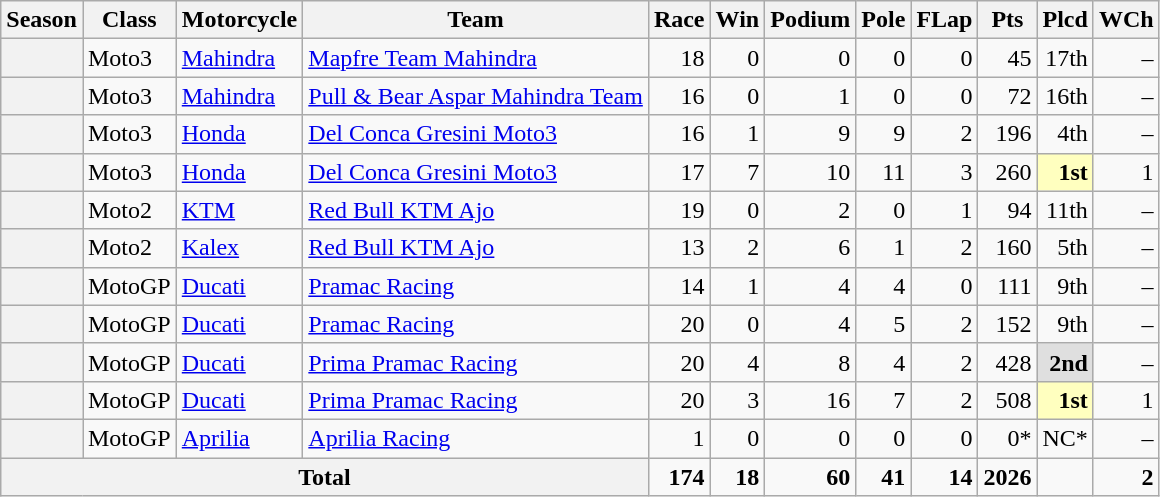<table class="wikitable" style="text-align:right;">
<tr>
<th>Season</th>
<th>Class</th>
<th>Motorcycle</th>
<th>Team</th>
<th>Race</th>
<th>Win</th>
<th>Podium</th>
<th>Pole</th>
<th>FLap</th>
<th>Pts</th>
<th>Plcd</th>
<th>WCh</th>
</tr>
<tr>
<th></th>
<td style="text-align:left;">Moto3</td>
<td style="text-align:left;"><a href='#'>Mahindra</a></td>
<td style="text-align:left;"><a href='#'>Mapfre Team Mahindra</a></td>
<td>18</td>
<td>0</td>
<td>0</td>
<td>0</td>
<td>0</td>
<td>45</td>
<td>17th</td>
<td>–</td>
</tr>
<tr>
<th></th>
<td style="text-align:left;">Moto3</td>
<td style="text-align:left;"><a href='#'>Mahindra</a></td>
<td style="text-align:left;"><a href='#'>Pull & Bear Aspar Mahindra Team</a></td>
<td>16</td>
<td>0</td>
<td>1</td>
<td>0</td>
<td>0</td>
<td>72</td>
<td>16th</td>
<td>–</td>
</tr>
<tr>
<th></th>
<td style="text-align:left;">Moto3</td>
<td style="text-align:left;"><a href='#'>Honda</a></td>
<td style="text-align:left;"><a href='#'>Del Conca Gresini Moto3</a></td>
<td>16</td>
<td>1</td>
<td>9</td>
<td>9</td>
<td>2</td>
<td>196</td>
<td>4th</td>
<td>–</td>
</tr>
<tr>
<th></th>
<td style="text-align:left;">Moto3</td>
<td style="text-align:left;"><a href='#'>Honda</a></td>
<td style="text-align:left;"><a href='#'>Del Conca Gresini Moto3</a></td>
<td>17</td>
<td>7</td>
<td>10</td>
<td>11</td>
<td>3</td>
<td>260</td>
<td style="background:#FFFFBF;"><strong>1st</strong></td>
<td>1</td>
</tr>
<tr>
<th></th>
<td style="text-align:left;">Moto2</td>
<td style="text-align:left;"><a href='#'>KTM</a></td>
<td style="text-align:left;"><a href='#'>Red Bull KTM Ajo</a></td>
<td>19</td>
<td>0</td>
<td>2</td>
<td>0</td>
<td>1</td>
<td>94</td>
<td>11th</td>
<td>–</td>
</tr>
<tr>
<th></th>
<td style="text-align:left;">Moto2</td>
<td style="text-align:left;"><a href='#'>Kalex</a></td>
<td style="text-align:left;"><a href='#'>Red Bull KTM Ajo</a></td>
<td>13</td>
<td>2</td>
<td>6</td>
<td>1</td>
<td>2</td>
<td>160</td>
<td>5th</td>
<td>–</td>
</tr>
<tr>
<th></th>
<td style="text-align:left;">MotoGP</td>
<td style="text-align:left;"><a href='#'>Ducati</a></td>
<td style="text-align:left;"><a href='#'>Pramac Racing</a></td>
<td>14</td>
<td>1</td>
<td>4</td>
<td>4</td>
<td>0</td>
<td>111</td>
<td>9th</td>
<td>–</td>
</tr>
<tr>
<th></th>
<td style="text-align:left;">MotoGP</td>
<td style="text-align:left;"><a href='#'>Ducati</a></td>
<td style="text-align:left;"><a href='#'>Pramac Racing</a></td>
<td>20</td>
<td>0</td>
<td>4</td>
<td>5</td>
<td>2</td>
<td>152</td>
<td>9th</td>
<td>–</td>
</tr>
<tr>
<th></th>
<td style="text-align:left;">MotoGP</td>
<td style="text-align:left;"><a href='#'>Ducati</a></td>
<td style="text-align:left;"><a href='#'>Prima Pramac Racing</a></td>
<td>20</td>
<td>4</td>
<td>8</td>
<td>4</td>
<td>2</td>
<td>428</td>
<td style="background:#DFDFDF;"><strong>2nd</strong></td>
<td>–</td>
</tr>
<tr>
<th></th>
<td style="text-align:left;">MotoGP</td>
<td style="text-align:left;"><a href='#'>Ducati</a></td>
<td style="text-align:left;"><a href='#'>Prima Pramac Racing</a></td>
<td>20</td>
<td>3</td>
<td>16</td>
<td>7</td>
<td>2</td>
<td>508</td>
<td style="background:#FFFFBF;"><strong>1st</strong></td>
<td>1</td>
</tr>
<tr>
<th></th>
<td style="text-align:left;">MotoGP</td>
<td style="text-align:left;"><a href='#'>Aprilia</a></td>
<td style="text-align:left;"><a href='#'>Aprilia Racing</a></td>
<td>1</td>
<td>0</td>
<td>0</td>
<td>0</td>
<td>0</td>
<td>0*</td>
<td>NC*</td>
<td>–</td>
</tr>
<tr>
<th colspan="4">Total</th>
<td><strong>174</strong></td>
<td><strong>18</strong></td>
<td><strong>60</strong></td>
<td><strong>41</strong></td>
<td><strong>14</strong></td>
<td><strong>2026</strong></td>
<td></td>
<td><strong>2</strong></td>
</tr>
</table>
